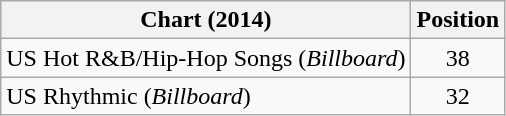<table class="wikitable sortable plainrowheaders">
<tr>
<th scope="col">Chart (2014)</th>
<th scope="col">Position</th>
</tr>
<tr>
<td>US Hot R&B/Hip-Hop Songs (<em>Billboard</em>)</td>
<td align="center">38</td>
</tr>
<tr>
<td>US Rhythmic (<em>Billboard</em>)</td>
<td align="center">32</td>
</tr>
</table>
